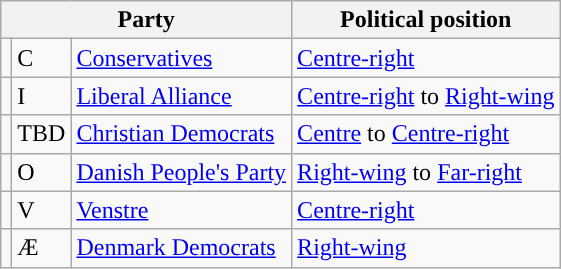<table class="wikitable">
<tr>
<th colspan="3">Party</th>
<th>Political position</th>
</tr>
<tr>
<td></td>
<td>C</td>
<td><a href='#'>Conservatives</a></td>
<td><a href='#'>Centre-right</a></td>
</tr>
<tr>
<td></td>
<td>I</td>
<td><a href='#'>Liberal Alliance</a></td>
<td><a href='#'>Centre-right</a> to <a href='#'>Right-wing</a></td>
</tr>
<tr>
<td></td>
<td>TBD</td>
<td><a href='#'>Christian Democrats</a></td>
<td><a href='#'>Centre</a> to <a href='#'>Centre-right</a></td>
</tr>
<tr>
<td></td>
<td>O</td>
<td><a href='#'>Danish People's Party</a></td>
<td><a href='#'>Right-wing</a> to  <a href='#'>Far-right</a></td>
</tr>
<tr>
<td></td>
<td>V</td>
<td><a href='#'>Venstre</a></td>
<td><a href='#'>Centre-right</a></td>
</tr>
<tr>
<td></td>
<td>Æ</td>
<td><a href='#'>Denmark Democrats</a></td>
<td><a href='#'>Right-wing</a></td>
</tr>
</table>
